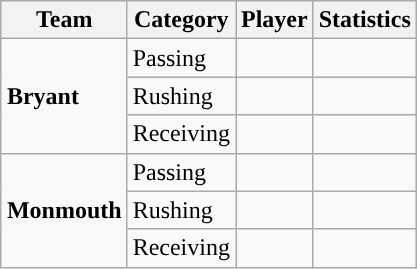<table class="wikitable" style="float: right;">
<tr>
<th>Team</th>
<th>Category</th>
<th>Player</th>
<th>Statistics</th>
</tr>
<tr>
<td rowspan=3><strong>Bryant</strong></td>
<td>Passing</td>
<td></td>
<td></td>
</tr>
<tr>
<td>Rushing</td>
<td></td>
<td></td>
</tr>
<tr>
<td>Receiving</td>
<td></td>
<td></td>
</tr>
<tr>
<td rowspan=3><strong>Monmouth</strong></td>
<td>Passing</td>
<td></td>
<td></td>
</tr>
<tr>
<td>Rushing</td>
<td></td>
<td></td>
</tr>
<tr>
<td>Receiving</td>
<td></td>
<td></td>
</tr>
</table>
